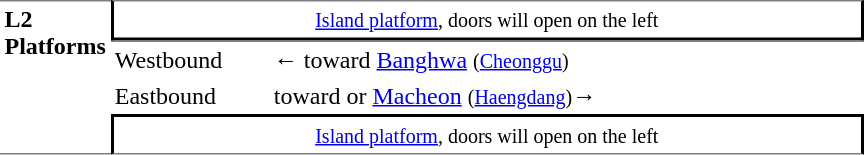<table table border=0 cellspacing=0 cellpadding=3>
<tr>
<td style="border-top:solid 1px gray;border-bottom:solid 1px gray;" width=50 rowspan=10 valign=top><strong>L2<br>Platforms</strong></td>
<td style="border-top:solid 1px gray;border-right:solid 2px black;border-left:solid 2px black;border-bottom:solid 2px black;text-align:center;" colspan=2><small><a href='#'>Island platform</a>, doors will open on the left</small></td>
</tr>
<tr>
<td style="border-bottom:solid 0px gray;border-top:solid 1px gray;" width=100>Westbound</td>
<td style="border-bottom:solid 0px gray;border-top:solid 1px gray;" width=390>←  toward <a href='#'>Banghwa</a> <small>(<a href='#'>Cheonggu</a>)</small></td>
</tr>
<tr>
<td>Eastbound</td>
<td>  toward  or <a href='#'>Macheon</a> <small>(<a href='#'>Haengdang</a>)</small>→</td>
</tr>
<tr>
<td style="border-top:solid 2px black;border-right:solid 2px black;border-left:solid 2px black;border-bottom:solid 1px gray;text-align:center;" colspan=2><small><a href='#'>Island platform</a>, doors will open on the left</small></td>
</tr>
</table>
